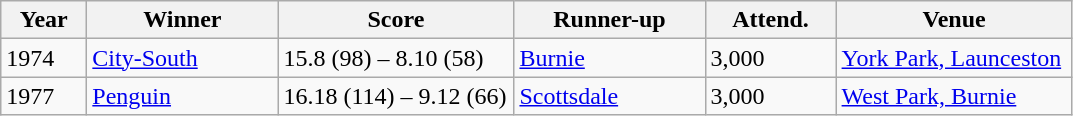<table class="wikitable sortable">
<tr>
<th width=50px>Year</th>
<th width=120px>Winner</th>
<th width=150px>Score</th>
<th width=120px>Runner-up</th>
<th width=80px>Attend.</th>
<th width=150px>Venue</th>
</tr>
<tr>
<td>1974</td>
<td><a href='#'>City-South</a></td>
<td>15.8 (98) – 8.10 (58)</td>
<td><a href='#'>Burnie</a></td>
<td>3,000</td>
<td><a href='#'>York Park, Launceston</a></td>
</tr>
<tr>
<td>1977</td>
<td><a href='#'>Penguin</a></td>
<td>16.18 (114) – 9.12 (66)</td>
<td><a href='#'>Scottsdale</a></td>
<td>3,000</td>
<td><a href='#'>West Park, Burnie</a></td>
</tr>
</table>
